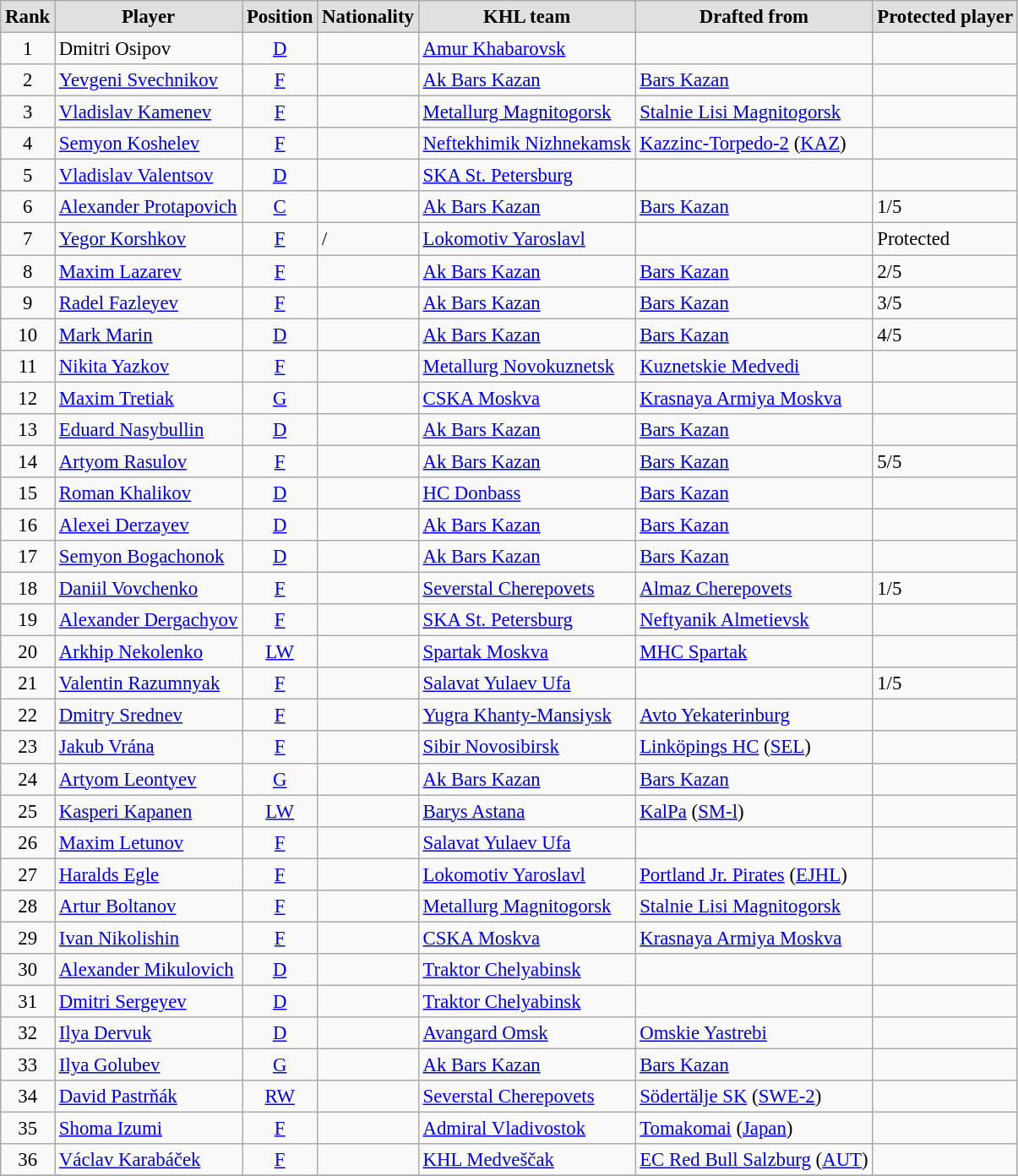<table style="font-size: 95%; text-align: left;" class="wikitable alternance">
<tr>
<th scope="col" style="background: #e0e0e0;">Rank</th>
<th scope="col" style="background: #e0e0e0;">Player</th>
<th scope="col" style="background: #e0e0e0;">Position</th>
<th scope="col" style="background: #e0e0e0;">Nationality</th>
<th scope="col" style="background: #e0e0e0;">KHL team</th>
<th scope="col" style="background: #e0e0e0;">Drafted from</th>
<th scope="col" style="background: #e0e0e0;">Protected player</th>
</tr>
<tr>
<td align="center">1</td>
<td>Dmitri Osipov</td>
<td align="center"><a href='#'>D</a></td>
<td></td>
<td><a href='#'>Amur Khabarovsk</a></td>
<td></td>
<td></td>
</tr>
<tr>
<td align="center">2</td>
<td><a href='#'>Yevgeni Svechnikov</a></td>
<td align="center"><a href='#'>F</a></td>
<td></td>
<td><a href='#'>Ak Bars Kazan</a></td>
<td><a href='#'>Bars Kazan</a></td>
<td></td>
</tr>
<tr>
<td align="center">3</td>
<td><a href='#'>Vladislav Kamenev</a></td>
<td align="center"><a href='#'>F</a></td>
<td></td>
<td><a href='#'>Metallurg Magnitogorsk</a></td>
<td><a href='#'>Stalnie Lisi Magnitogorsk</a></td>
<td></td>
</tr>
<tr>
<td align="center">4</td>
<td><a href='#'>Semyon Koshelev</a></td>
<td align="center"><a href='#'>F</a></td>
<td></td>
<td><a href='#'>Neftekhimik Nizhnekamsk</a></td>
<td><a href='#'>Kazzinc-Torpedo-2</a> (<a href='#'>KAZ</a>)</td>
<td></td>
</tr>
<tr>
<td align="center">5</td>
<td><a href='#'>Vladislav Valentsov</a></td>
<td align="center"><a href='#'>D</a></td>
<td></td>
<td><a href='#'>SKA St. Petersburg</a></td>
<td></td>
<td></td>
</tr>
<tr>
<td align="center">6</td>
<td><a href='#'>Alexander Protapovich</a></td>
<td align="center"><a href='#'>C</a></td>
<td></td>
<td><a href='#'>Ak Bars Kazan</a></td>
<td><a href='#'>Bars Kazan</a></td>
<td>1/5</td>
</tr>
<tr>
<td align="center">7</td>
<td><a href='#'>Yegor Korshkov</a></td>
<td align="center"><a href='#'>F</a></td>
<td>/</td>
<td><a href='#'>Lokomotiv Yaroslavl</a></td>
<td></td>
<td>Protected</td>
</tr>
<tr>
<td align="center">8</td>
<td><a href='#'>Maxim Lazarev</a></td>
<td align="center"><a href='#'>F</a></td>
<td></td>
<td><a href='#'>Ak Bars Kazan</a></td>
<td><a href='#'>Bars Kazan</a></td>
<td>2/5</td>
</tr>
<tr>
<td align="center">9</td>
<td><a href='#'>Radel Fazleyev</a></td>
<td align="center"><a href='#'>F</a></td>
<td></td>
<td><a href='#'>Ak Bars Kazan</a></td>
<td><a href='#'>Bars Kazan</a></td>
<td>3/5</td>
</tr>
<tr>
<td align="center">10</td>
<td><a href='#'>Mark Marin</a></td>
<td align="center"><a href='#'>D</a></td>
<td></td>
<td><a href='#'>Ak Bars Kazan</a></td>
<td><a href='#'>Bars Kazan</a></td>
<td>4/5</td>
</tr>
<tr>
<td align="center">11</td>
<td><a href='#'>Nikita Yazkov</a></td>
<td align="center"><a href='#'>F</a></td>
<td></td>
<td><a href='#'>Metallurg Novokuznetsk</a></td>
<td><a href='#'>Kuznetskie Medvedi</a></td>
<td></td>
</tr>
<tr>
<td align="center">12</td>
<td><a href='#'>Maxim Tretiak</a></td>
<td align="center"><a href='#'>G</a></td>
<td></td>
<td><a href='#'>CSKA Moskva</a></td>
<td><a href='#'>Krasnaya Armiya Moskva</a></td>
<td></td>
</tr>
<tr>
<td align="center">13</td>
<td><a href='#'>Eduard Nasybullin</a></td>
<td align="center"><a href='#'>D</a></td>
<td></td>
<td><a href='#'>Ak Bars Kazan</a></td>
<td><a href='#'>Bars Kazan</a></td>
<td></td>
</tr>
<tr>
<td align="center">14</td>
<td><a href='#'>Artyom Rasulov</a></td>
<td align="center"><a href='#'>F</a></td>
<td></td>
<td><a href='#'>Ak Bars Kazan</a></td>
<td><a href='#'>Bars Kazan</a></td>
<td>5/5</td>
</tr>
<tr>
<td align="center">15</td>
<td><a href='#'>Roman Khalikov</a></td>
<td align="center"><a href='#'>D</a></td>
<td></td>
<td><a href='#'>HC Donbass</a></td>
<td><a href='#'>Bars Kazan</a></td>
<td></td>
</tr>
<tr>
<td align="center">16</td>
<td><a href='#'>Alexei Derzayev</a></td>
<td align="center"><a href='#'>D</a></td>
<td></td>
<td><a href='#'>Ak Bars Kazan</a></td>
<td><a href='#'>Bars Kazan</a></td>
<td></td>
</tr>
<tr>
<td align="center">17</td>
<td><a href='#'>Semyon Bogachonok</a></td>
<td align="center"><a href='#'>D</a></td>
<td></td>
<td><a href='#'>Ak Bars Kazan</a></td>
<td><a href='#'>Bars Kazan</a></td>
<td></td>
</tr>
<tr>
<td align="center">18</td>
<td><a href='#'>Daniil Vovchenko</a></td>
<td align="center"><a href='#'>F</a></td>
<td></td>
<td><a href='#'>Severstal Cherepovets</a></td>
<td><a href='#'>Almaz Cherepovets</a></td>
<td>1/5</td>
</tr>
<tr>
<td align="center">19</td>
<td><a href='#'>Alexander Dergachyov</a></td>
<td align="center"><a href='#'>F</a></td>
<td></td>
<td><a href='#'>SKA St. Petersburg</a></td>
<td><a href='#'>Neftyanik Almetievsk</a></td>
<td></td>
</tr>
<tr>
<td align="center">20</td>
<td><a href='#'>Arkhip Nekolenko</a></td>
<td align="center"><a href='#'>LW</a></td>
<td></td>
<td><a href='#'>Spartak Moskva</a></td>
<td><a href='#'>MHC Spartak</a></td>
<td></td>
</tr>
<tr>
<td align="center">21</td>
<td><a href='#'>Valentin Razumnyak</a></td>
<td align="center"><a href='#'>F</a></td>
<td></td>
<td><a href='#'>Salavat Yulaev Ufa</a></td>
<td></td>
<td>1/5</td>
</tr>
<tr>
<td align="center">22</td>
<td><a href='#'>Dmitry Srednev</a></td>
<td align="center"><a href='#'>F</a></td>
<td></td>
<td><a href='#'>Yugra Khanty-Mansiysk</a></td>
<td><a href='#'>Avto Yekaterinburg</a></td>
<td></td>
</tr>
<tr>
<td align="center">23</td>
<td><a href='#'>Jakub Vrána</a></td>
<td align="center"><a href='#'>F</a></td>
<td></td>
<td><a href='#'>Sibir Novosibirsk</a></td>
<td><a href='#'>Linköpings HC</a> (<a href='#'>SEL</a>)</td>
<td></td>
</tr>
<tr>
<td align="center">24</td>
<td><a href='#'>Artyom Leontyev</a></td>
<td align="center"><a href='#'>G</a></td>
<td></td>
<td><a href='#'>Ak Bars Kazan</a></td>
<td><a href='#'>Bars Kazan</a></td>
<td></td>
</tr>
<tr>
<td align="center">25</td>
<td><a href='#'>Kasperi Kapanen</a></td>
<td align="center"><a href='#'>LW</a></td>
<td></td>
<td><a href='#'>Barys Astana</a></td>
<td><a href='#'>KalPa</a> (<a href='#'>SM-l</a>)</td>
<td></td>
</tr>
<tr>
<td align="center">26</td>
<td><a href='#'>Maxim Letunov</a></td>
<td align="center"><a href='#'>F</a></td>
<td></td>
<td><a href='#'>Salavat Yulaev Ufa</a></td>
<td></td>
<td></td>
</tr>
<tr>
<td align="center">27</td>
<td><a href='#'>Haralds Egle</a></td>
<td align="center"><a href='#'>F</a></td>
<td></td>
<td><a href='#'>Lokomotiv Yaroslavl</a></td>
<td><a href='#'>Portland Jr. Pirates</a> (<a href='#'>EJHL</a>)</td>
<td></td>
</tr>
<tr>
<td align="center">28</td>
<td><a href='#'>Artur Boltanov</a></td>
<td align="center"><a href='#'>F</a></td>
<td></td>
<td><a href='#'>Metallurg Magnitogorsk</a></td>
<td><a href='#'>Stalnie Lisi Magnitogorsk</a></td>
<td></td>
</tr>
<tr>
<td align="center">29</td>
<td><a href='#'>Ivan Nikolishin</a></td>
<td align="center"><a href='#'>F</a></td>
<td></td>
<td><a href='#'>CSKA Moskva</a></td>
<td><a href='#'>Krasnaya Armiya Moskva</a></td>
<td></td>
</tr>
<tr>
<td align="center">30</td>
<td><a href='#'>Alexander Mikulovich</a></td>
<td align="center"><a href='#'>D</a></td>
<td></td>
<td><a href='#'>Traktor Chelyabinsk</a></td>
<td></td>
<td></td>
</tr>
<tr>
<td align="center">31</td>
<td><a href='#'>Dmitri Sergeyev</a></td>
<td align="center"><a href='#'>D</a></td>
<td></td>
<td><a href='#'>Traktor Chelyabinsk</a></td>
<td></td>
<td></td>
</tr>
<tr>
<td align="center">32</td>
<td><a href='#'>Ilya Dervuk</a></td>
<td align="center"><a href='#'>D</a></td>
<td></td>
<td><a href='#'>Avangard Omsk</a></td>
<td><a href='#'>Omskie Yastrebi</a></td>
<td></td>
</tr>
<tr>
<td align="center">33</td>
<td><a href='#'>Ilya Golubev</a></td>
<td align="center"><a href='#'>G</a></td>
<td></td>
<td><a href='#'>Ak Bars Kazan</a></td>
<td><a href='#'>Bars Kazan</a></td>
<td></td>
</tr>
<tr>
<td align="center">34</td>
<td><a href='#'>David Pastrňák</a></td>
<td align="center"><a href='#'>RW</a></td>
<td></td>
<td><a href='#'>Severstal Cherepovets</a></td>
<td><a href='#'>Södertälje SK</a> (<a href='#'>SWE-2</a>)</td>
<td></td>
</tr>
<tr>
<td align="center">35</td>
<td><a href='#'>Shoma Izumi</a></td>
<td align="center"><a href='#'>F</a></td>
<td></td>
<td><a href='#'>Admiral Vladivostok</a></td>
<td><a href='#'>Tomakomai</a> (<a href='#'>Japan</a>)</td>
<td></td>
</tr>
<tr>
<td align="center">36</td>
<td><a href='#'>Václav Karabáček</a></td>
<td align="center"><a href='#'>F</a></td>
<td></td>
<td><a href='#'>KHL Medveščak</a></td>
<td><a href='#'>EC Red Bull Salzburg</a> (<a href='#'>AUT</a>)</td>
<td></td>
</tr>
<tr>
</tr>
</table>
